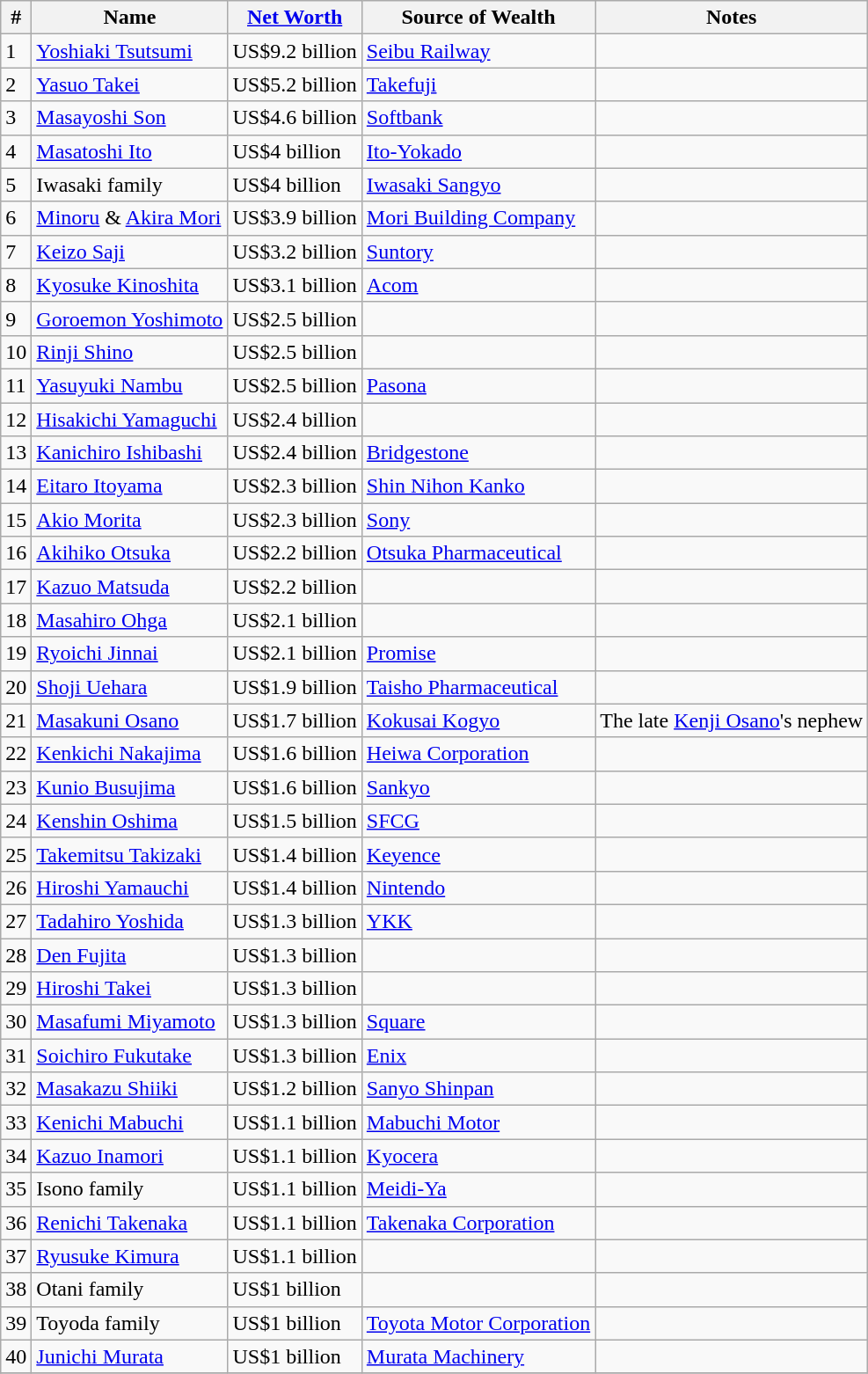<table class="wikitable">
<tr>
<th>#</th>
<th>Name</th>
<th><a href='#'>Net Worth</a></th>
<th>Source of Wealth</th>
<th>Notes</th>
</tr>
<tr>
<td>1</td>
<td><a href='#'>Yoshiaki Tsutsumi</a></td>
<td>US$9.2 billion</td>
<td><a href='#'>Seibu Railway</a></td>
<td></td>
</tr>
<tr>
<td>2</td>
<td><a href='#'>Yasuo Takei</a></td>
<td>US$5.2 billion</td>
<td><a href='#'>Takefuji</a></td>
<td></td>
</tr>
<tr>
<td>3</td>
<td><a href='#'>Masayoshi Son</a></td>
<td>US$4.6 billion</td>
<td><a href='#'>Softbank</a></td>
<td></td>
</tr>
<tr>
<td>4</td>
<td><a href='#'>Masatoshi Ito</a></td>
<td>US$4 billion</td>
<td><a href='#'>Ito-Yokado</a></td>
<td></td>
</tr>
<tr>
<td>5</td>
<td>Iwasaki family</td>
<td>US$4 billion</td>
<td><a href='#'>Iwasaki Sangyo</a></td>
<td></td>
</tr>
<tr>
<td>6</td>
<td><a href='#'>Minoru</a> & <a href='#'>Akira Mori</a></td>
<td>US$3.9 billion</td>
<td><a href='#'>Mori Building Company</a></td>
<td></td>
</tr>
<tr>
<td>7</td>
<td><a href='#'>Keizo Saji</a></td>
<td>US$3.2 billion</td>
<td><a href='#'>Suntory</a></td>
<td></td>
</tr>
<tr>
<td>8</td>
<td><a href='#'>Kyosuke Kinoshita</a></td>
<td>US$3.1 billion</td>
<td><a href='#'>Acom</a></td>
<td></td>
</tr>
<tr>
<td>9</td>
<td><a href='#'>Goroemon Yoshimoto</a></td>
<td>US$2.5 billion</td>
<td></td>
<td></td>
</tr>
<tr>
<td>10</td>
<td><a href='#'>Rinji Shino</a></td>
<td>US$2.5 billion</td>
<td></td>
<td></td>
</tr>
<tr>
<td>11</td>
<td><a href='#'>Yasuyuki Nambu</a></td>
<td>US$2.5 billion</td>
<td><a href='#'>Pasona</a></td>
<td></td>
</tr>
<tr>
<td>12</td>
<td><a href='#'>Hisakichi Yamaguchi</a></td>
<td>US$2.4 billion</td>
<td></td>
<td></td>
</tr>
<tr>
<td>13</td>
<td><a href='#'>Kanichiro Ishibashi</a></td>
<td>US$2.4 billion</td>
<td><a href='#'>Bridgestone</a></td>
<td></td>
</tr>
<tr>
<td>14</td>
<td><a href='#'>Eitaro Itoyama</a></td>
<td>US$2.3 billion</td>
<td><a href='#'>Shin Nihon Kanko</a></td>
<td></td>
</tr>
<tr>
<td>15</td>
<td><a href='#'>Akio Morita</a></td>
<td>US$2.3 billion</td>
<td><a href='#'>Sony</a></td>
<td></td>
</tr>
<tr>
<td>16</td>
<td><a href='#'>Akihiko Otsuka</a></td>
<td>US$2.2 billion</td>
<td><a href='#'>Otsuka Pharmaceutical</a></td>
<td></td>
</tr>
<tr>
<td>17</td>
<td><a href='#'>Kazuo Matsuda</a></td>
<td>US$2.2 billion</td>
<td></td>
<td></td>
</tr>
<tr>
<td>18</td>
<td><a href='#'>Masahiro Ohga</a></td>
<td>US$2.1 billion</td>
<td></td>
<td></td>
</tr>
<tr>
<td>19</td>
<td><a href='#'>Ryoichi Jinnai</a></td>
<td>US$2.1 billion</td>
<td><a href='#'>Promise</a></td>
<td></td>
</tr>
<tr>
<td>20</td>
<td><a href='#'>Shoji Uehara</a></td>
<td>US$1.9 billion</td>
<td><a href='#'>Taisho Pharmaceutical</a></td>
<td></td>
</tr>
<tr>
<td>21</td>
<td><a href='#'>Masakuni Osano</a></td>
<td>US$1.7 billion</td>
<td><a href='#'>Kokusai Kogyo</a></td>
<td>The late <a href='#'>Kenji Osano</a>'s nephew</td>
</tr>
<tr>
<td>22</td>
<td><a href='#'>Kenkichi Nakajima</a></td>
<td>US$1.6 billion</td>
<td><a href='#'>Heiwa Corporation</a></td>
<td></td>
</tr>
<tr>
<td>23</td>
<td><a href='#'>Kunio Busujima</a></td>
<td>US$1.6 billion</td>
<td><a href='#'>Sankyo</a></td>
<td></td>
</tr>
<tr>
<td>24</td>
<td><a href='#'>Kenshin Oshima</a></td>
<td>US$1.5 billion</td>
<td><a href='#'>SFCG</a></td>
<td></td>
</tr>
<tr>
<td>25</td>
<td><a href='#'>Takemitsu Takizaki</a></td>
<td>US$1.4 billion</td>
<td><a href='#'>Keyence</a></td>
<td></td>
</tr>
<tr>
<td>26</td>
<td><a href='#'>Hiroshi Yamauchi</a></td>
<td>US$1.4 billion</td>
<td><a href='#'>Nintendo</a></td>
<td></td>
</tr>
<tr>
<td>27</td>
<td><a href='#'>Tadahiro Yoshida</a></td>
<td>US$1.3 billion</td>
<td><a href='#'>YKK</a></td>
<td></td>
</tr>
<tr>
<td>28</td>
<td><a href='#'>Den Fujita</a></td>
<td>US$1.3 billion</td>
<td></td>
<td></td>
</tr>
<tr>
<td>29</td>
<td><a href='#'>Hiroshi Takei</a></td>
<td>US$1.3 billion</td>
<td></td>
<td></td>
</tr>
<tr>
<td>30</td>
<td><a href='#'>Masafumi Miyamoto</a></td>
<td>US$1.3 billion</td>
<td><a href='#'>Square</a></td>
<td></td>
</tr>
<tr>
<td>31</td>
<td><a href='#'>Soichiro Fukutake</a></td>
<td>US$1.3 billion</td>
<td><a href='#'>Enix</a></td>
<td></td>
</tr>
<tr>
<td>32</td>
<td><a href='#'>Masakazu Shiiki</a></td>
<td>US$1.2 billion</td>
<td><a href='#'>Sanyo Shinpan</a></td>
<td></td>
</tr>
<tr>
<td>33</td>
<td><a href='#'>Kenichi Mabuchi</a></td>
<td>US$1.1 billion</td>
<td><a href='#'>Mabuchi Motor</a></td>
<td></td>
</tr>
<tr>
<td>34</td>
<td><a href='#'>Kazuo Inamori</a></td>
<td>US$1.1 billion</td>
<td><a href='#'>Kyocera</a></td>
<td></td>
</tr>
<tr>
<td>35</td>
<td>Isono family</td>
<td>US$1.1 billion</td>
<td><a href='#'>Meidi-Ya</a></td>
<td></td>
</tr>
<tr>
<td>36</td>
<td><a href='#'>Renichi Takenaka</a></td>
<td>US$1.1 billion</td>
<td><a href='#'>Takenaka Corporation</a></td>
<td></td>
</tr>
<tr>
<td>37</td>
<td><a href='#'>Ryusuke Kimura</a></td>
<td>US$1.1 billion</td>
<td></td>
<td></td>
</tr>
<tr>
<td>38</td>
<td>Otani family</td>
<td>US$1 billion</td>
<td></td>
<td></td>
</tr>
<tr>
<td>39</td>
<td>Toyoda family</td>
<td>US$1 billion</td>
<td><a href='#'>Toyota Motor Corporation</a></td>
<td></td>
</tr>
<tr>
<td>40</td>
<td><a href='#'>Junichi Murata</a></td>
<td>US$1 billion</td>
<td><a href='#'>Murata Machinery</a></td>
<td></td>
</tr>
<tr>
</tr>
</table>
